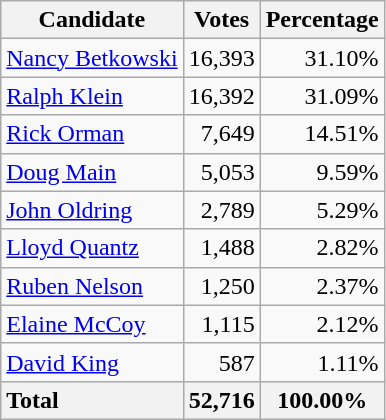<table class="wikitable" style="text-align:right;">
<tr style="text-align:left;">
<th>Candidate</th>
<th>Votes</th>
<th>Percentage</th>
</tr>
<tr>
<td style="text-align:left;"><a href='#'>Nancy Betkowski</a></td>
<td>16,393</td>
<td>31.10%</td>
</tr>
<tr>
<td style="text-align:left;"><a href='#'>Ralph Klein</a></td>
<td>16,392</td>
<td>31.09%</td>
</tr>
<tr>
<td style="text-align:left;"><a href='#'>Rick Orman</a></td>
<td>7,649</td>
<td>14.51%</td>
</tr>
<tr>
<td style="text-align:left;"><a href='#'>Doug Main</a></td>
<td>5,053</td>
<td>9.59%</td>
</tr>
<tr>
<td style="text-align:left;"><a href='#'>John Oldring</a></td>
<td>2,789</td>
<td>5.29%</td>
</tr>
<tr>
<td style="text-align:left;"><a href='#'>Lloyd Quantz</a></td>
<td>1,488</td>
<td>2.82%</td>
</tr>
<tr>
<td style="text-align:left;"><a href='#'>Ruben Nelson</a></td>
<td>1,250</td>
<td>2.37%</td>
</tr>
<tr>
<td style="text-align:left;"><a href='#'>Elaine McCoy</a></td>
<td>1,115</td>
<td>2.12%</td>
</tr>
<tr>
<td style="text-align:left;"><a href='#'>David King</a></td>
<td>587</td>
<td>1.11%</td>
</tr>
<tr>
<th style="text-align:left;">Total</th>
<th>52,716</th>
<th>100.00%</th>
</tr>
</table>
